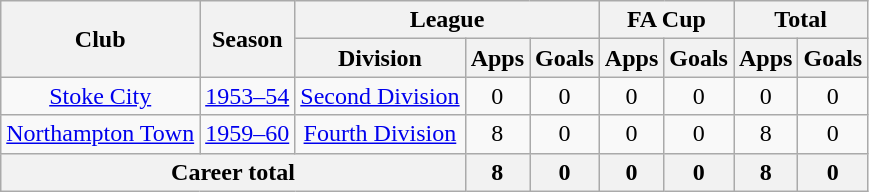<table class="wikitable" style="text-align: center;">
<tr>
<th rowspan="2">Club</th>
<th rowspan="2">Season</th>
<th colspan="3">League</th>
<th colspan="2">FA Cup</th>
<th colspan="2">Total</th>
</tr>
<tr>
<th>Division</th>
<th>Apps</th>
<th>Goals</th>
<th>Apps</th>
<th>Goals</th>
<th>Apps</th>
<th>Goals</th>
</tr>
<tr>
<td><a href='#'>Stoke City</a></td>
<td><a href='#'>1953–54</a></td>
<td><a href='#'>Second Division</a></td>
<td>0</td>
<td>0</td>
<td>0</td>
<td>0</td>
<td>0</td>
<td>0</td>
</tr>
<tr>
<td><a href='#'>Northampton Town</a></td>
<td><a href='#'>1959–60</a></td>
<td><a href='#'>Fourth Division</a></td>
<td>8</td>
<td>0</td>
<td>0</td>
<td>0</td>
<td>8</td>
<td>0</td>
</tr>
<tr>
<th colspan="3">Career total</th>
<th>8</th>
<th>0</th>
<th>0</th>
<th>0</th>
<th>8</th>
<th>0</th>
</tr>
</table>
